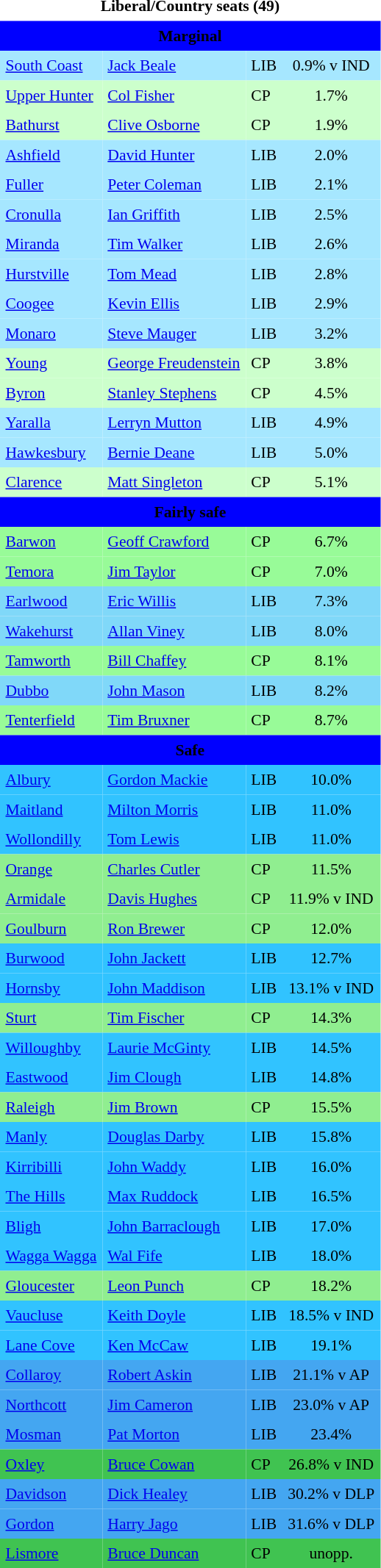<table class="toccolours" cellpadding="5" cellspacing="0" style="float:left; margin-right:.5em; margin-top:.4em; font-size:90%;">
<tr>
<td COLSPAN=4 align="center"><strong>Liberal/Country seats (49)</strong></td>
</tr>
<tr>
<td COLSPAN=4 align="center" bgcolor="Blue"><span><strong>Marginal</strong></span></td>
</tr>
<tr>
<td align="left" bgcolor="A6E7FF"><a href='#'>South Coast</a></td>
<td align="left" bgcolor="A6E7FF"><a href='#'>Jack Beale</a></td>
<td align="left" bgcolor="A6E7FF">LIB</td>
<td align="center" bgcolor="A6E7FF">0.9% v IND</td>
</tr>
<tr>
<td align="left" bgcolor="CCFFCC"><a href='#'>Upper Hunter</a></td>
<td align="left" bgcolor="CCFFCC"><a href='#'>Col Fisher</a></td>
<td align="left" bgcolor="CCFFCC">CP</td>
<td align="center" bgcolor="CCFFCC">1.7%</td>
</tr>
<tr>
<td align="left" bgcolor="CCFFCC"><a href='#'>Bathurst</a></td>
<td align="left" bgcolor="CCFFCC"><a href='#'>Clive Osborne</a></td>
<td align="left" bgcolor="CCFFCC">CP</td>
<td align="center" bgcolor="CCFFCC">1.9%</td>
</tr>
<tr>
<td align="left" bgcolor="A6E7FF"><a href='#'>Ashfield</a></td>
<td align="left" bgcolor="A6E7FF"><a href='#'>David Hunter</a></td>
<td align="left" bgcolor="A6E7FF">LIB</td>
<td align="center" bgcolor="A6E7FF">2.0%</td>
</tr>
<tr>
<td align="left" bgcolor="A6E7FF"><a href='#'>Fuller</a></td>
<td align="left" bgcolor="A6E7FF"><a href='#'>Peter Coleman</a></td>
<td align="left" bgcolor="A6E7FF">LIB</td>
<td align="center" bgcolor="A6E7FF">2.1%</td>
</tr>
<tr>
<td align="left" bgcolor="A6E7FF"><a href='#'>Cronulla</a></td>
<td align="left" bgcolor="A6E7FF"><a href='#'>Ian Griffith</a></td>
<td align="left" bgcolor="A6E7FF">LIB</td>
<td align="center" bgcolor="A6E7FF">2.5%</td>
</tr>
<tr>
<td align="left" bgcolor="A6E7FF"><a href='#'>Miranda</a></td>
<td align="left" bgcolor="A6E7FF"><a href='#'>Tim Walker</a></td>
<td align="left" bgcolor="A6E7FF">LIB</td>
<td align="center" bgcolor="A6E7FF">2.6%</td>
</tr>
<tr>
<td align="left" bgcolor="A6E7FF"><a href='#'>Hurstville</a></td>
<td align="left" bgcolor="A6E7FF"><a href='#'>Tom Mead</a></td>
<td align="left" bgcolor="A6E7FF">LIB</td>
<td align="center" bgcolor="A6E7FF">2.8%</td>
</tr>
<tr>
<td align="left" bgcolor="A6E7FF"><a href='#'>Coogee</a></td>
<td align="left" bgcolor="A6E7FF"><a href='#'>Kevin Ellis</a></td>
<td align="left" bgcolor="A6E7FF">LIB</td>
<td align="center" bgcolor="A6E7FF">2.9%</td>
</tr>
<tr>
<td align="left" bgcolor="A6E7FF"><a href='#'>Monaro</a></td>
<td align="left" bgcolor="A6E7FF"><a href='#'>Steve Mauger</a></td>
<td align="left" bgcolor="A6E7FF">LIB</td>
<td align="center" bgcolor="A6E7FF">3.2%</td>
</tr>
<tr>
<td align="left" bgcolor="CCFFCC"><a href='#'>Young</a></td>
<td align="left" bgcolor="CCFFCC"><a href='#'>George Freudenstein</a></td>
<td align="left" bgcolor="CCFFCC">CP</td>
<td align="center" bgcolor="CCFFCC">3.8%</td>
</tr>
<tr>
<td align="left" bgcolor="CCFFCC"><a href='#'>Byron</a></td>
<td align="left" bgcolor="CCFFCC"><a href='#'>Stanley Stephens</a></td>
<td align="left" bgcolor="CCFFCC">CP</td>
<td align="center" bgcolor="CCFFCC">4.5%</td>
</tr>
<tr>
<td align="left" bgcolor="A6E7FF"><a href='#'>Yaralla</a></td>
<td align="left" bgcolor="A6E7FF"><a href='#'>Lerryn Mutton</a></td>
<td align="left" bgcolor="A6E7FF">LIB</td>
<td align="center" bgcolor="A6E7FF">4.9%</td>
</tr>
<tr>
<td align="left" bgcolor="A6E7FF"><a href='#'>Hawkesbury</a></td>
<td align="left" bgcolor="A6E7FF"><a href='#'>Bernie Deane</a></td>
<td align="left" bgcolor="A6E7FF">LIB</td>
<td align="center" bgcolor="A6E7FF">5.0%</td>
</tr>
<tr>
<td align="left" bgcolor="CCFFCC"><a href='#'>Clarence</a></td>
<td align="left" bgcolor="CCFFCC"><a href='#'>Matt Singleton</a></td>
<td align="left" bgcolor="CCFFCC">CP</td>
<td align="center" bgcolor="CCFFCC">5.1%</td>
</tr>
<tr>
<td COLSPAN=4 align="center" bgcolor="Blue"><span><strong>Fairly safe</strong></span></td>
</tr>
<tr>
<td align="left" bgcolor="98FB98"><a href='#'>Barwon</a></td>
<td align="left" bgcolor="98FB98"><a href='#'>Geoff Crawford</a></td>
<td align="left" bgcolor="98FB98">CP</td>
<td align="center" bgcolor="98FB98">6.7%</td>
</tr>
<tr>
<td align="left" bgcolor="98FB98"><a href='#'>Temora</a></td>
<td align="left" bgcolor="98FB98"><a href='#'>Jim Taylor</a></td>
<td align="left" bgcolor="98FB98">CP</td>
<td align="center" bgcolor="98FB98">7.0%</td>
</tr>
<tr>
<td align="left" bgcolor="80D8F9"><a href='#'>Earlwood</a></td>
<td align="left" bgcolor="80D8F9"><a href='#'>Eric Willis</a></td>
<td align="left" bgcolor="80D8F9">LIB</td>
<td align="center" bgcolor="80D8F9">7.3%</td>
</tr>
<tr>
<td align="left" bgcolor="80D8F9"><a href='#'>Wakehurst</a></td>
<td align="left" bgcolor="80D8F9"><a href='#'>Allan Viney</a></td>
<td align="left" bgcolor="80D8F9">LIB</td>
<td align="center" bgcolor="80D8F9">8.0%</td>
</tr>
<tr>
<td align="left" bgcolor="98FB98"><a href='#'>Tamworth</a></td>
<td align="left" bgcolor="98FB98"><a href='#'>Bill Chaffey</a></td>
<td align="left" bgcolor="98FB98">CP</td>
<td align="center" bgcolor="98FB98">8.1%</td>
</tr>
<tr>
<td align="left" bgcolor="80D8F9"><a href='#'>Dubbo</a></td>
<td align="left" bgcolor="80D8F9"><a href='#'>John Mason</a></td>
<td align="left" bgcolor="80D8F9">LIB</td>
<td align="center" bgcolor="80D8F9">8.2%</td>
</tr>
<tr>
<td align="left" bgcolor="98FB98"><a href='#'>Tenterfield</a></td>
<td align="left" bgcolor="98FB98"><a href='#'>Tim Bruxner</a></td>
<td align="left" bgcolor="98FB98">CP</td>
<td align="center" bgcolor="98FB98">8.7%</td>
</tr>
<tr>
<td COLSPAN=4 align="center" bgcolor="blue"><span><strong>Safe</strong></span></td>
</tr>
<tr>
<td align="left" bgcolor="31C3FF"><a href='#'>Albury</a></td>
<td align="left" bgcolor="31C3FF"><a href='#'>Gordon Mackie</a></td>
<td align="left" bgcolor="31C3FF">LIB</td>
<td align="center" bgcolor="31C3FF">10.0%</td>
</tr>
<tr>
<td align="left" bgcolor="31C3FF"><a href='#'>Maitland</a></td>
<td align="left" bgcolor="31C3FF"><a href='#'>Milton Morris</a></td>
<td align="left" bgcolor="31C3FF">LIB</td>
<td align="center" bgcolor="31C3FF">11.0%</td>
</tr>
<tr>
<td align="left" bgcolor="31C3FF"><a href='#'>Wollondilly</a></td>
<td align="left" bgcolor="31C3FF"><a href='#'>Tom Lewis</a></td>
<td align="left" bgcolor="31C3FF">LIB</td>
<td align="center" bgcolor="31C3FF">11.0%</td>
</tr>
<tr>
<td align="left" bgcolor="90EE90"><a href='#'>Orange</a></td>
<td align="left" bgcolor="90EE90"><a href='#'>Charles Cutler</a></td>
<td align="left" bgcolor="90EE90">CP</td>
<td align="center" bgcolor="90EE90">11.5%</td>
</tr>
<tr>
<td align="left" bgcolor="90EE90"><a href='#'>Armidale</a></td>
<td align="left" bgcolor="90EE90"><a href='#'>Davis Hughes</a></td>
<td align="left" bgcolor="90EE90">CP</td>
<td align="center" bgcolor="90EE90">11.9% v IND</td>
</tr>
<tr>
<td align="left" bgcolor="90EE90"><a href='#'>Goulburn</a></td>
<td align="left" bgcolor="90EE90"><a href='#'>Ron Brewer</a></td>
<td align="left" bgcolor="90EE90">CP</td>
<td align="center" bgcolor="90EE90">12.0%</td>
</tr>
<tr>
<td align="left" bgcolor="31C3FF"><a href='#'>Burwood</a></td>
<td align="left" bgcolor="31C3FF"><a href='#'>John Jackett</a></td>
<td align="left" bgcolor="31C3FF">LIB</td>
<td align="center" bgcolor="31C3FF">12.7%</td>
</tr>
<tr>
<td align="left" bgcolor="31C3FF"><a href='#'>Hornsby</a></td>
<td align="left" bgcolor="31C3FF"><a href='#'>John Maddison</a></td>
<td align="left" bgcolor="31C3FF">LIB</td>
<td align="center" bgcolor="31C3FF">13.1% v IND</td>
</tr>
<tr>
<td align="left" bgcolor="90EE90"><a href='#'>Sturt</a></td>
<td align="left" bgcolor="90EE90"><a href='#'>Tim Fischer</a></td>
<td align="left" bgcolor="90EE90">CP</td>
<td align="center" bgcolor="90EE90">14.3%</td>
</tr>
<tr>
<td align="left" bgcolor="31C3FF"><a href='#'>Willoughby</a></td>
<td align="left" bgcolor="31C3FF"><a href='#'>Laurie McGinty</a></td>
<td align="left" bgcolor="31C3FF">LIB</td>
<td align="center" bgcolor="31C3FF">14.5%</td>
</tr>
<tr>
<td align="left" bgcolor="31C3FF"><a href='#'>Eastwood</a></td>
<td align="left" bgcolor="31C3FF"><a href='#'>Jim Clough</a></td>
<td align="left" bgcolor="31C3FF">LIB</td>
<td align="center" bgcolor="31C3FF">14.8%</td>
</tr>
<tr>
<td align="left" bgcolor="90EE90"><a href='#'>Raleigh</a></td>
<td align="left" bgcolor="90EE90"><a href='#'>Jim Brown</a></td>
<td align="left" bgcolor="90EE90">CP</td>
<td align="center" bgcolor="90EE90">15.5%</td>
</tr>
<tr>
<td align="left" bgcolor="31C3FF"><a href='#'>Manly</a></td>
<td align="left" bgcolor="31C3FF"><a href='#'>Douglas Darby</a></td>
<td align="left" bgcolor="31C3FF">LIB</td>
<td align="center" bgcolor="31C3FF">15.8%</td>
</tr>
<tr>
<td align="left" bgcolor="31C3FF"><a href='#'>Kirribilli</a></td>
<td align="left" bgcolor="31C3FF"><a href='#'>John Waddy</a></td>
<td align="left" bgcolor="31C3FF">LIB</td>
<td align="center" bgcolor="31C3FF">16.0%</td>
</tr>
<tr>
<td align="left" bgcolor="31C3FF"><a href='#'>The Hills</a></td>
<td align="left" bgcolor="31C3FF"><a href='#'>Max Ruddock</a></td>
<td align="left" bgcolor="31C3FF">LIB</td>
<td align="center" bgcolor="31C3FF">16.5%</td>
</tr>
<tr>
<td align="left" bgcolor="31C3FF"><a href='#'>Bligh</a></td>
<td align="left" bgcolor="31C3FF"><a href='#'>John Barraclough</a></td>
<td align="left" bgcolor="31C3FF">LIB</td>
<td align="center" bgcolor="31C3FF">17.0%</td>
</tr>
<tr>
<td align="left" bgcolor="31C3FF"><a href='#'>Wagga Wagga</a></td>
<td align="left" bgcolor="31C3FF"><a href='#'>Wal Fife</a></td>
<td align="left" bgcolor="31C3FF">LIB</td>
<td align="center" bgcolor="31C3FF">18.0%</td>
</tr>
<tr>
<td align="left" bgcolor="90EE90"><a href='#'>Gloucester</a></td>
<td align="left" bgcolor="90EE90"><a href='#'>Leon Punch</a></td>
<td align="left" bgcolor="90EE90">CP</td>
<td align="center" bgcolor="90EE90">18.2%</td>
</tr>
<tr>
<td align="left" bgcolor="31C3FF"><a href='#'>Vaucluse</a></td>
<td align="left" bgcolor="31C3FF"><a href='#'>Keith Doyle</a></td>
<td align="left" bgcolor="31C3FF">LIB</td>
<td align="center" bgcolor="31C3FF">18.5% v IND</td>
</tr>
<tr>
<td align="left" bgcolor="31C3FF"><a href='#'>Lane Cove</a></td>
<td align="left" bgcolor="31C3FF"><a href='#'>Ken McCaw</a></td>
<td align="left" bgcolor="31C3FF">LIB</td>
<td align="center" bgcolor="31C3FF">19.1%</td>
</tr>
<tr>
<td align="left" bgcolor="44A6F1"><a href='#'>Collaroy</a></td>
<td align="left" bgcolor="44A6F1"><a href='#'>Robert Askin</a></td>
<td align="left" bgcolor="44A6F1">LIB</td>
<td align="center" bgcolor="44A6F1">21.1% v AP</td>
</tr>
<tr>
<td align="left" bgcolor="44A6F1"><a href='#'>Northcott</a></td>
<td align="left" bgcolor="44A6F1"><a href='#'>Jim Cameron</a></td>
<td align="left" bgcolor="44A6F1">LIB</td>
<td align="center" bgcolor="44A6F1">23.0% v AP</td>
</tr>
<tr>
<td align="left" bgcolor="44A6F1"><a href='#'>Mosman</a></td>
<td align="left" bgcolor="44A6F1"><a href='#'>Pat Morton</a></td>
<td align="left" bgcolor="44A6F1">LIB</td>
<td align="center" bgcolor="44A6F1">23.4%</td>
</tr>
<tr>
<td align="left" bgcolor="40C351"><a href='#'>Oxley</a></td>
<td align="left" bgcolor="40C351"><a href='#'>Bruce Cowan</a></td>
<td align="left" bgcolor="40C351">CP</td>
<td align="center" bgcolor="40C351">26.8% v IND</td>
</tr>
<tr>
<td align="left" bgcolor="44A6F1"><a href='#'>Davidson</a></td>
<td align="left" bgcolor="44A6F1"><a href='#'>Dick Healey</a></td>
<td align="left" bgcolor="44A6F1">LIB</td>
<td align="center" bgcolor="44A6F1">30.2% v DLP</td>
</tr>
<tr>
<td align="left" bgcolor="44A6F1"><a href='#'>Gordon</a></td>
<td align="left" bgcolor="44A6F1"><a href='#'>Harry Jago</a></td>
<td align="left" bgcolor="44A6F1">LIB</td>
<td align="center" bgcolor="44A6F1">31.6% v DLP</td>
</tr>
<tr>
<td align="left" bgcolor="40C351"><a href='#'>Lismore</a></td>
<td align="left" bgcolor="40C351"><a href='#'>Bruce Duncan</a></td>
<td align="left" bgcolor="40C351">CP</td>
<td align="center" bgcolor="40C351">unopp.</td>
</tr>
<tr>
</tr>
</table>
